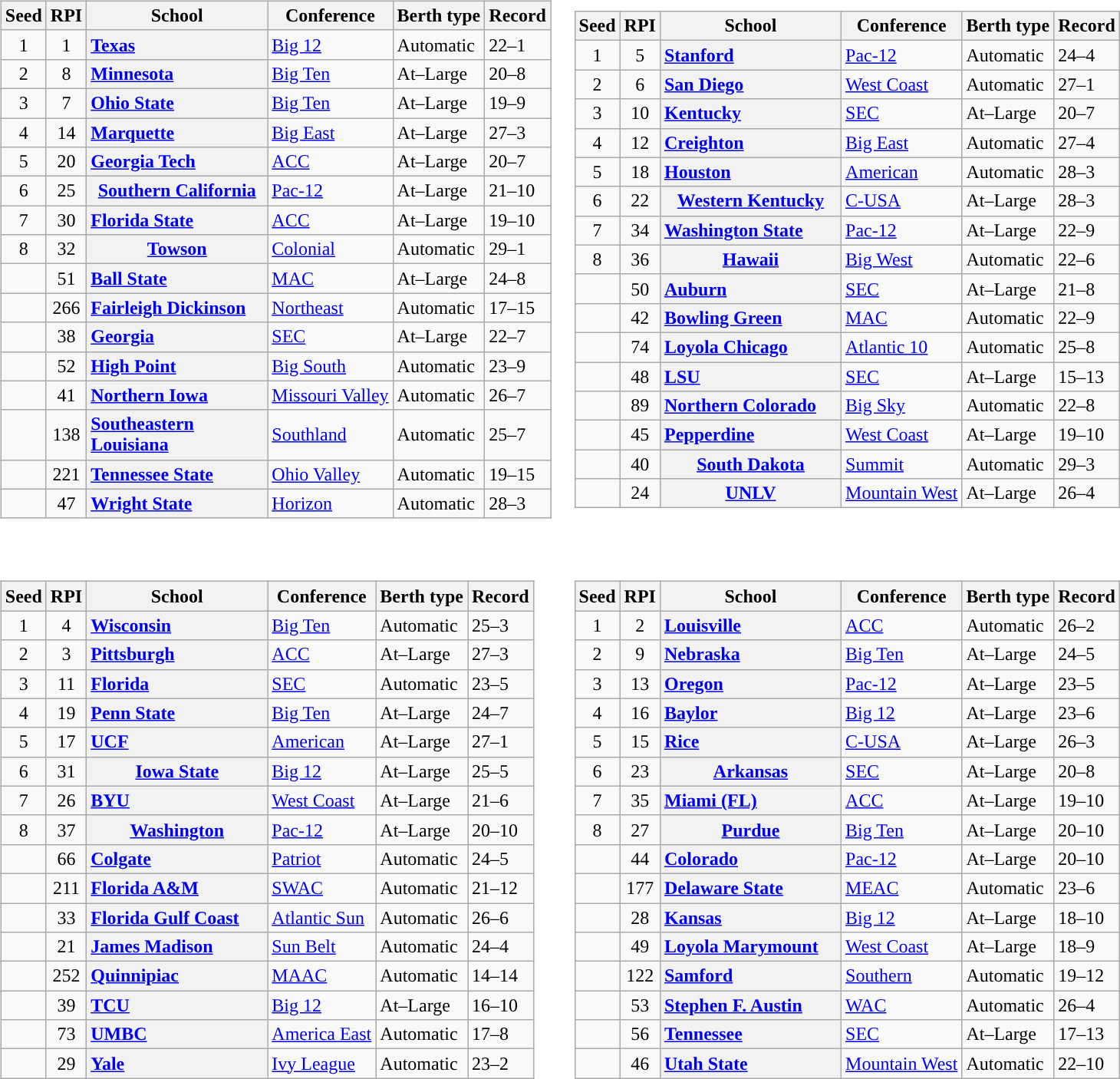<table>
<tr>
<td><br><table class="wikitable sortable plainrowheaders" width="auto">
<tr>
<th scope="col">Seed</th>
<th scope="col">RPI</th>
<th scope="col" style="width: 150px;">School</th>
<th scope="col">Conference</th>
<th scope="col">Berth type</th>
<th scope="col">Record</th>
</tr>
<tr>
<td align=center>1</td>
<td align=center>1</td>
<th scope="row" style="text-align:left"><a href='#'>Texas</a></th>
<td><a href='#'>Big 12</a></td>
<td>Automatic</td>
<td>22–1</td>
</tr>
<tr>
<td align=center>2</td>
<td align=center>8</td>
<th scope="row" style="text-align:left"><a href='#'>Minnesota</a></th>
<td><a href='#'>Big Ten</a></td>
<td>At–Large</td>
<td>20–8</td>
</tr>
<tr>
<td align="center">3</td>
<td align=center>7</td>
<th scope="row" style="text-align:left"><a href='#'>Ohio State</a></th>
<td><a href='#'>Big Ten</a></td>
<td>At–Large</td>
<td>19–9</td>
</tr>
<tr>
<td align="center">4</td>
<td align=center>14</td>
<th scope="row" style="text-align:left"><a href='#'>Marquette</a></th>
<td><a href='#'>Big East</a></td>
<td>At–Large</td>
<td>27–3</td>
</tr>
<tr>
<td align="center">5</td>
<td align=center>20</td>
<th scope="row" style="text-align:left"><a href='#'>Georgia Tech</a></th>
<td><a href='#'>ACC</a></td>
<td>At–Large</td>
<td>20–7</td>
</tr>
<tr>
<td align="center">6</td>
<td align=center>25</td>
<th scope="row" style="text-align:left”"><a href='#'>Southern California</a></th>
<td><a href='#'>Pac-12</a></td>
<td>At–Large</td>
<td>21–10</td>
</tr>
<tr>
<td align="center">7</td>
<td align=center>30</td>
<th scope="row" style="text-align:left"><a href='#'>Florida State</a></th>
<td><a href='#'>ACC</a></td>
<td>At–Large</td>
<td>19–10</td>
</tr>
<tr>
<td align=center>8</td>
<td align=center>32</td>
<th scope="row" style="text-align:left”"><a href='#'>Towson</a></th>
<td><a href='#'>Colonial</a></td>
<td>Automatic</td>
<td>29–1</td>
</tr>
<tr>
<td></td>
<td align=center>51</td>
<th scope="row" style="text-align:left"><a href='#'>Ball State</a></th>
<td><a href='#'>MAC</a></td>
<td>At–Large</td>
<td>24–8</td>
</tr>
<tr>
<td></td>
<td align=center>266</td>
<th scope="row" style="text-align:left"><a href='#'>Fairleigh Dickinson</a></th>
<td><a href='#'>Northeast</a></td>
<td>Automatic</td>
<td>17–15</td>
</tr>
<tr>
<td></td>
<td align=center>38</td>
<th scope="row" style="text-align:left"><a href='#'>Georgia</a></th>
<td><a href='#'>SEC</a></td>
<td>At–Large</td>
<td>22–7</td>
</tr>
<tr>
<td></td>
<td align=center>52</td>
<th scope="row" style="text-align:left"><a href='#'>High Point</a></th>
<td><a href='#'>Big South</a></td>
<td>Automatic</td>
<td>23–9</td>
</tr>
<tr>
<td></td>
<td align=center>41</td>
<th scope="row" style="text-align:left"><a href='#'>Northern Iowa</a></th>
<td><a href='#'>Missouri Valley</a></td>
<td>Automatic</td>
<td>26–7</td>
</tr>
<tr>
<td></td>
<td align=center>138</td>
<th scope="row" style="text-align:left"><a href='#'>Southeastern Louisiana</a></th>
<td><a href='#'>Southland</a></td>
<td>Automatic</td>
<td>25–7</td>
</tr>
<tr>
<td></td>
<td align=center>221</td>
<th scope="row" style="text-align:left"><a href='#'>Tennessee State</a></th>
<td><a href='#'>Ohio Valley</a></td>
<td>Automatic</td>
<td>19–15</td>
</tr>
<tr>
<td></td>
<td align=center>47</td>
<th scope="row" style="text-align:left"><a href='#'>Wright State</a></th>
<td><a href='#'>Horizon</a></td>
<td>Automatic</td>
<td>28–3</td>
</tr>
</table>
</td>
<td><br><table class="wikitable sortable plainrowheaders" width="auto">
<tr>
<th scope="col">Seed</th>
<th scope="col">RPI</th>
<th scope="col" style="width: 150px;">School</th>
<th scope="col">Conference</th>
<th scope="col">Berth type</th>
<th scope="col">Record</th>
</tr>
<tr>
<td align=center>1</td>
<td align=center>5</td>
<th scope="row" style="text-align:left"><a href='#'>Stanford</a></th>
<td><a href='#'>Pac-12</a></td>
<td>Automatic</td>
<td>24–4</td>
</tr>
<tr>
<td align=center>2</td>
<td align=center>6</td>
<th scope="row" style="text-align:left"><a href='#'>San Diego</a></th>
<td><a href='#'>West Coast</a></td>
<td>Automatic</td>
<td>27–1</td>
</tr>
<tr>
<td align="center">3</td>
<td align=center>10</td>
<th scope="row" style="text-align:left"><a href='#'>Kentucky</a></th>
<td><a href='#'>SEC</a></td>
<td>At–Large</td>
<td>20–7</td>
</tr>
<tr>
<td align="center">4</td>
<td align=center>12</td>
<th scope="row" style="text-align:left"><a href='#'>Creighton</a></th>
<td><a href='#'>Big East</a></td>
<td>Automatic</td>
<td>27–4</td>
</tr>
<tr>
<td align="center">5</td>
<td align=center>18</td>
<th scope="row" style="text-align:left"><a href='#'>Houston</a></th>
<td><a href='#'>American</a></td>
<td>Automatic</td>
<td>28–3</td>
</tr>
<tr>
<td align="center">6</td>
<td align=center>22</td>
<th scope="row" style="text-align:left”"><a href='#'>Western Kentucky</a></th>
<td><a href='#'>C-USA</a></td>
<td>At–Large</td>
<td>28–3</td>
</tr>
<tr>
<td align="center">7</td>
<td align=center>34</td>
<th scope="row" style="text-align:left"><a href='#'>Washington State</a></th>
<td><a href='#'>Pac-12</a></td>
<td>At–Large</td>
<td>22–9</td>
</tr>
<tr>
<td align="center">8</td>
<td align=center>36</td>
<th scope="row" style="text-align:left”"><a href='#'>Hawaii</a></th>
<td><a href='#'>Big West</a></td>
<td>Automatic</td>
<td>22–6</td>
</tr>
<tr>
<td></td>
<td align=center>50</td>
<th scope="row" style="text-align:left"><a href='#'>Auburn</a></th>
<td><a href='#'>SEC</a></td>
<td>At–Large</td>
<td>21–8</td>
</tr>
<tr>
<td></td>
<td align=center>42</td>
<th scope="row" style="text-align:left"><a href='#'>Bowling Green</a></th>
<td><a href='#'>MAC</a></td>
<td>Automatic</td>
<td>22–9</td>
</tr>
<tr>
<td></td>
<td align=center>74</td>
<th scope="row" style="text-align:left"><a href='#'>Loyola Chicago</a></th>
<td><a href='#'>Atlantic 10</a></td>
<td>Automatic</td>
<td>25–8</td>
</tr>
<tr>
<td></td>
<td align=center>48</td>
<th scope="row" style="text-align:left"><a href='#'>LSU</a></th>
<td><a href='#'>SEC</a></td>
<td>At–Large</td>
<td>15–13</td>
</tr>
<tr>
<td></td>
<td align=center>89</td>
<th scope="row" style="text-align:left"><a href='#'>Northern Colorado</a></th>
<td><a href='#'>Big Sky</a></td>
<td>Automatic</td>
<td>22–8</td>
</tr>
<tr>
<td></td>
<td align=center>45</td>
<th scope="row" style="text-align:left"><a href='#'>Pepperdine</a></th>
<td><a href='#'>West Coast</a></td>
<td>At–Large</td>
<td>19–10</td>
</tr>
<tr>
<td></td>
<td align=center>40</td>
<th scope="row" style="text-align:left”"><a href='#'>South Dakota</a></th>
<td><a href='#'>Summit</a></td>
<td>Automatic</td>
<td>29–3</td>
</tr>
<tr>
<td></td>
<td align=center>24</td>
<th scope="row" style="text-align:left”"><a href='#'>UNLV</a></th>
<td><a href='#'>Mountain West</a></td>
<td>At–Large</td>
<td>26–4</td>
</tr>
</table>
</td>
</tr>
<tr>
<td><br><table class="wikitable sortable plainrowheaders" width="auto">
<tr>
<th scope="col">Seed</th>
<th scope="col">RPI</th>
<th scope="col" style="width: 150px;">School</th>
<th scope="col">Conference</th>
<th scope="col">Berth type</th>
<th scope="col">Record</th>
</tr>
<tr>
<td align=center>1</td>
<td align=center>4</td>
<th scope="row" style="text-align:left"><a href='#'>Wisconsin</a></th>
<td><a href='#'>Big Ten</a></td>
<td>Automatic</td>
<td>25–3</td>
</tr>
<tr>
<td align=center>2</td>
<td align=center>3</td>
<th scope="row" style="text-align:left"><a href='#'>Pittsburgh</a></th>
<td><a href='#'>ACC</a></td>
<td>At–Large</td>
<td>27–3</td>
</tr>
<tr>
<td align="center">3</td>
<td align=center>11</td>
<th scope="row" style="text-align:left"><a href='#'>Florida</a></th>
<td><a href='#'>SEC</a></td>
<td>Automatic</td>
<td>23–5</td>
</tr>
<tr>
<td align="center">4</td>
<td align=center>19</td>
<th scope="row" style="text-align:left"><a href='#'>Penn State</a></th>
<td><a href='#'>Big Ten</a></td>
<td>At–Large</td>
<td>24–7</td>
</tr>
<tr>
<td align="center">5</td>
<td align=center>17</td>
<th scope="row" style="text-align:left"><a href='#'>UCF</a></th>
<td><a href='#'>American</a></td>
<td>At–Large</td>
<td>27–1</td>
</tr>
<tr>
<td align=center>6</td>
<td align=center>31</td>
<th scope="row" style="text-align:left”"><a href='#'>Iowa State</a></th>
<td><a href='#'>Big 12</a></td>
<td>At–Large</td>
<td>25–5</td>
</tr>
<tr>
<td align=center>7</td>
<td align=center>26</td>
<th scope="row" style="text-align:left"><a href='#'>BYU</a></th>
<td><a href='#'>West Coast</a></td>
<td>At–Large</td>
<td>21–6</td>
</tr>
<tr>
<td align=center>8</td>
<td align=center>37</td>
<th scope="row" style="text-align:left”"><a href='#'>Washington</a></th>
<td><a href='#'>Pac-12</a></td>
<td>At–Large</td>
<td>20–10</td>
</tr>
<tr>
<td></td>
<td align=center>66</td>
<th scope="row" style="text-align:left"><a href='#'>Colgate</a></th>
<td><a href='#'>Patriot</a></td>
<td>Automatic</td>
<td>24–5</td>
</tr>
<tr>
<td></td>
<td align=center>211</td>
<th scope="row" style="text-align:left"><a href='#'>Florida A&M</a></th>
<td><a href='#'>SWAC</a></td>
<td>Automatic</td>
<td>21–12</td>
</tr>
<tr>
<td></td>
<td align=center>33</td>
<th scope="row" style="text-align:left"><a href='#'>Florida Gulf Coast</a></th>
<td><a href='#'>Atlantic Sun</a></td>
<td>Automatic</td>
<td>26–6</td>
</tr>
<tr>
<td></td>
<td align=center>21</td>
<th scope="row" style="text-align:left"><a href='#'>James Madison</a></th>
<td><a href='#'>Sun Belt</a></td>
<td>Automatic</td>
<td>24–4</td>
</tr>
<tr>
<td></td>
<td align=center>252</td>
<th scope="row" style="text-align:left"><a href='#'>Quinnipiac</a></th>
<td><a href='#'>MAAC</a></td>
<td>Automatic</td>
<td>14–14</td>
</tr>
<tr>
<td></td>
<td align=center>39</td>
<th scope="row" style="text-align:left"><a href='#'>TCU</a></th>
<td><a href='#'>Big 12</a></td>
<td>At–Large</td>
<td>16–10</td>
</tr>
<tr>
<td></td>
<td align=center>73</td>
<th scope="row" style="text-align:left"><a href='#'>UMBC</a></th>
<td><a href='#'>America East</a></td>
<td>Automatic</td>
<td>17–8</td>
</tr>
<tr>
<td></td>
<td align=center>29</td>
<th scope="row" style="text-align:left"><a href='#'>Yale</a></th>
<td><a href='#'>Ivy League</a></td>
<td>Automatic</td>
<td>23–2</td>
</tr>
</table>
</td>
<td><br><table class="wikitable sortable plainrowheaders" width="auto">
<tr>
<th scope="col">Seed</th>
<th scope="col">RPI</th>
<th scope="col" style="width: 150px;">School</th>
<th scope="col">Conference</th>
<th scope="col">Berth type</th>
<th scope="col">Record</th>
</tr>
<tr>
<td align=center>1</td>
<td align=center>2</td>
<th scope="row" style="text-align:left"><a href='#'>Louisville</a></th>
<td><a href='#'>ACC</a></td>
<td>Automatic</td>
<td>26–2</td>
</tr>
<tr>
<td align=center>2</td>
<td align=center>9</td>
<th scope="row" style="text-align:left"><a href='#'>Nebraska</a></th>
<td><a href='#'>Big Ten</a></td>
<td>At–Large</td>
<td>24–5</td>
</tr>
<tr>
<td align="center">3</td>
<td align=center>13</td>
<th scope="row" style="text-align:left"><a href='#'>Oregon</a></th>
<td><a href='#'>Pac-12</a></td>
<td>At–Large</td>
<td>23–5</td>
</tr>
<tr>
<td align="center">4</td>
<td align=center>16</td>
<th scope="row" style="text-align:left"><a href='#'>Baylor</a></th>
<td><a href='#'>Big 12</a></td>
<td>At–Large</td>
<td>23–6</td>
</tr>
<tr>
<td align="center">5</td>
<td align=center>15</td>
<th scope="row" style="text-align:left"><a href='#'>Rice</a></th>
<td><a href='#'>C-USA</a></td>
<td>At–Large</td>
<td>26–3</td>
</tr>
<tr>
<td align="center">6</td>
<td align=center>23</td>
<th scope="row" style="text-align:left”"><a href='#'>Arkansas</a></th>
<td><a href='#'>SEC</a></td>
<td>At–Large</td>
<td>20–8</td>
</tr>
<tr>
<td align="center">7</td>
<td align=center>35</td>
<th scope="row" style="text-align:left"><a href='#'>Miami (FL)</a></th>
<td><a href='#'>ACC</a></td>
<td>At–Large</td>
<td>19–10</td>
</tr>
<tr>
<td align="center">8</td>
<td align=center>27</td>
<th scope="row" style="text-align:left”"><a href='#'>Purdue</a></th>
<td><a href='#'>Big Ten</a></td>
<td>At–Large</td>
<td>20–10</td>
</tr>
<tr>
<td></td>
<td align=center>44</td>
<th scope="row" style="text-align:left"><a href='#'>Colorado</a></th>
<td><a href='#'>Pac-12</a></td>
<td>At–Large</td>
<td>20–10</td>
</tr>
<tr>
<td></td>
<td align=center>177</td>
<th scope="row" style="text-align:left"><a href='#'>Delaware State</a></th>
<td><a href='#'>MEAC</a></td>
<td>Automatic</td>
<td>23–6</td>
</tr>
<tr>
<td></td>
<td align=center>28</td>
<th scope="row" style="text-align:left"><a href='#'>Kansas</a></th>
<td><a href='#'>Big 12</a></td>
<td>At–Large</td>
<td>18–10</td>
</tr>
<tr>
<td></td>
<td align=center>49</td>
<th scope="row" style="text-align:left"><a href='#'>Loyola Marymount</a></th>
<td><a href='#'>West Coast</a></td>
<td>At–Large</td>
<td>18–9</td>
</tr>
<tr>
<td></td>
<td align=center>122</td>
<th scope="row" style="text-align:left"><a href='#'>Samford</a></th>
<td><a href='#'>Southern</a></td>
<td>Automatic</td>
<td>19–12</td>
</tr>
<tr>
<td></td>
<td align=center>53</td>
<th scope="row" style="text-align:left"><a href='#'>Stephen F. Austin</a></th>
<td><a href='#'>WAC</a></td>
<td>Automatic</td>
<td>26–4</td>
</tr>
<tr>
<td></td>
<td align=center>56</td>
<th scope="row" style="text-align:left"><a href='#'>Tennessee</a></th>
<td><a href='#'>SEC</a></td>
<td>At–Large</td>
<td>17–13</td>
</tr>
<tr>
<td></td>
<td align=center>46</td>
<th scope="row" style="text-align:left"><a href='#'>Utah State</a></th>
<td><a href='#'>Mountain West</a></td>
<td>Automatic</td>
<td>22–10</td>
</tr>
</table>
</td>
</tr>
</table>
